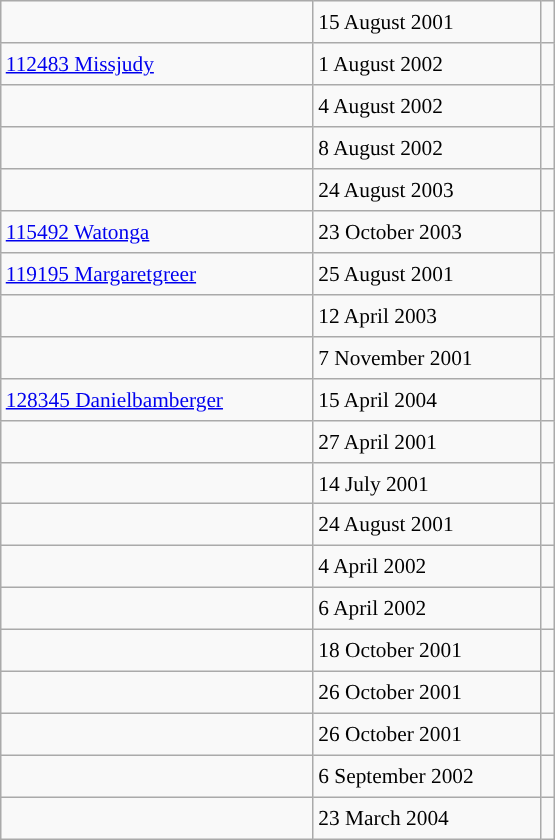<table class="wikitable" style="font-size: 89%; float: left; width: 26em; margin-right: 1em; height: 560px;">
<tr>
<td></td>
<td>15 August 2001</td>
<td></td>
</tr>
<tr>
<td><a href='#'>112483 Missjudy</a></td>
<td>1 August 2002</td>
<td></td>
</tr>
<tr>
<td></td>
<td>4 August 2002</td>
<td></td>
</tr>
<tr>
<td></td>
<td>8 August 2002</td>
<td></td>
</tr>
<tr>
<td></td>
<td>24 August 2003</td>
<td></td>
</tr>
<tr>
<td><a href='#'>115492 Watonga</a></td>
<td>23 October 2003</td>
<td></td>
</tr>
<tr>
<td><a href='#'>119195 Margaretgreer</a></td>
<td>25 August 2001</td>
<td></td>
</tr>
<tr>
<td></td>
<td>12 April 2003</td>
<td></td>
</tr>
<tr>
<td></td>
<td>7 November 2001</td>
<td></td>
</tr>
<tr>
<td><a href='#'>128345 Danielbamberger</a></td>
<td>15 April 2004</td>
<td></td>
</tr>
<tr>
<td></td>
<td>27 April 2001</td>
<td></td>
</tr>
<tr>
<td></td>
<td>14 July 2001</td>
<td></td>
</tr>
<tr>
<td></td>
<td>24 August 2001</td>
<td></td>
</tr>
<tr>
<td></td>
<td>4 April 2002</td>
<td></td>
</tr>
<tr>
<td></td>
<td>6 April 2002</td>
<td></td>
</tr>
<tr>
<td></td>
<td>18 October 2001</td>
<td></td>
</tr>
<tr>
<td></td>
<td>26 October 2001</td>
<td></td>
</tr>
<tr>
<td></td>
<td>26 October 2001</td>
<td></td>
</tr>
<tr>
<td></td>
<td>6 September 2002</td>
<td></td>
</tr>
<tr>
<td></td>
<td>23 March 2004</td>
<td></td>
</tr>
</table>
